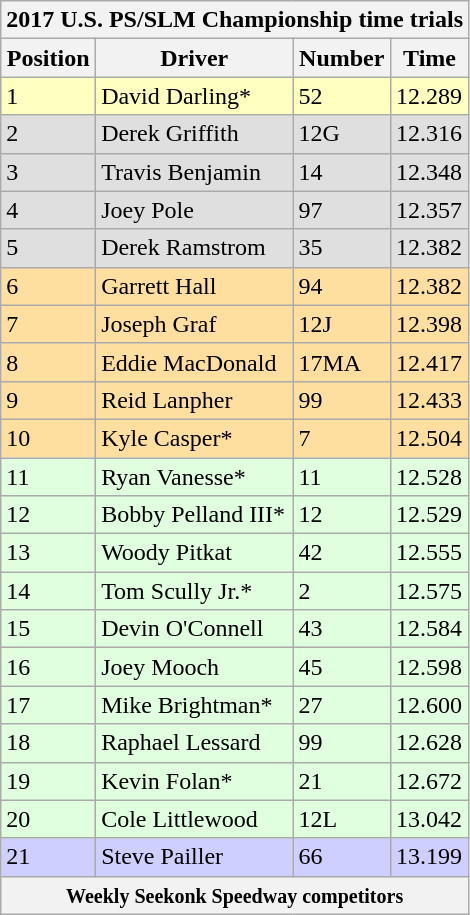<table class="wikitable mw-collapsible mw-collapsed">
<tr>
<th colspan="4">2017 U.S. PS/SLM Championship time trials</th>
</tr>
<tr>
<th>Position</th>
<th>Driver</th>
<th>Number</th>
<th>Time</th>
</tr>
<tr style="background-color:#FFFFBF">
<td>1</td>
<td>David Darling*</td>
<td>52</td>
<td>12.289</td>
</tr>
<tr style="background-color:#DFDFDF">
<td>2</td>
<td>Derek Griffith</td>
<td>12G</td>
<td>12.316</td>
</tr>
<tr style="background-color:#DFDFDF">
<td>3</td>
<td>Travis Benjamin</td>
<td>14</td>
<td>12.348</td>
</tr>
<tr style="background-color:#DFDFDF">
<td>4</td>
<td>Joey Pole</td>
<td>97</td>
<td>12.357</td>
</tr>
<tr style="background-color:#DFDFDF">
<td>5</td>
<td>Derek Ramstrom</td>
<td>35</td>
<td>12.382</td>
</tr>
<tr style="background-color:#FFDF9F">
<td>6</td>
<td>Garrett Hall</td>
<td>94</td>
<td>12.382</td>
</tr>
<tr style="background-color:#FFDF9F">
<td>7</td>
<td>Joseph Graf</td>
<td>12J</td>
<td>12.398</td>
</tr>
<tr style="background-color:#FFDF9F">
<td>8</td>
<td>Eddie MacDonald</td>
<td>17MA</td>
<td>12.417</td>
</tr>
<tr style="background-color:#FFDF9F">
<td>9</td>
<td>Reid Lanpher</td>
<td>99</td>
<td>12.433</td>
</tr>
<tr style="background-color:#FFDF9F">
<td>10</td>
<td>Kyle Casper*</td>
<td>7</td>
<td>12.504</td>
</tr>
<tr style="background-color:#DFFFDF">
<td>11</td>
<td>Ryan Vanesse*</td>
<td>11</td>
<td>12.528</td>
</tr>
<tr style="background-color:#DFFFDF">
<td>12</td>
<td>Bobby Pelland III*</td>
<td>12</td>
<td>12.529</td>
</tr>
<tr style="background-color:#DFFFDF">
<td>13</td>
<td>Woody Pitkat</td>
<td>42</td>
<td>12.555</td>
</tr>
<tr style="background-color:#DFFFDF">
<td>14</td>
<td>Tom Scully Jr.*</td>
<td>2</td>
<td>12.575</td>
</tr>
<tr style="background-color:#DFFFDF">
<td>15</td>
<td>Devin O'Connell</td>
<td>43</td>
<td>12.584</td>
</tr>
<tr style="background-color:#DFFFDF">
<td>16</td>
<td>Joey Mooch</td>
<td>45</td>
<td>12.598</td>
</tr>
<tr style="background-color:#DFFFDF">
<td>17</td>
<td>Mike Brightman*</td>
<td>27</td>
<td>12.600</td>
</tr>
<tr style="background-color:#DFFFDF">
<td>18</td>
<td>Raphael Lessard</td>
<td>99</td>
<td>12.628</td>
</tr>
<tr style="background-color:#DFFFDF">
<td>19</td>
<td>Kevin Folan*</td>
<td>21</td>
<td>12.672</td>
</tr>
<tr style="background-color:#DFFFDF">
<td>20</td>
<td>Cole Littlewood</td>
<td>12L</td>
<td>13.042</td>
</tr>
<tr style="background-color:#CFCFFF">
<td>21</td>
<td>Steve Pailler</td>
<td>66</td>
<td>13.199</td>
</tr>
<tr>
<th colspan="4"><small>Weekly Seekonk Speedway competitors</small></th>
</tr>
</table>
